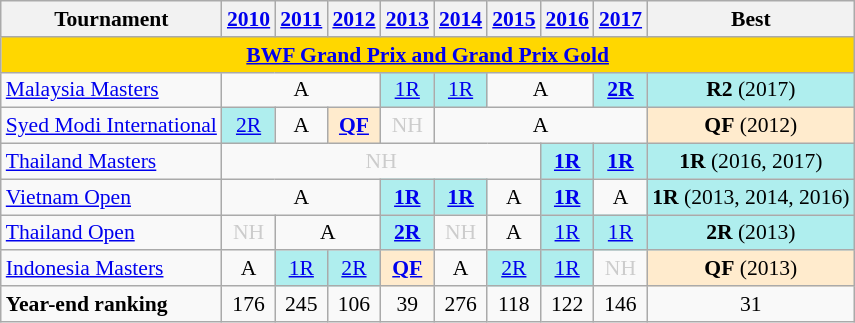<table style='font-size: 90%; text-align:center;' class='wikitable'>
<tr>
<th>Tournament</th>
<th><a href='#'>2010</a></th>
<th><a href='#'>2011</a></th>
<th><a href='#'>2012</a></th>
<th><a href='#'>2013</a></th>
<th><a href='#'>2014</a></th>
<th><a href='#'>2015</a></th>
<th><a href='#'>2016</a></th>
<th><a href='#'>2017</a></th>
<th>Best</th>
</tr>
<tr bgcolor=FFD700>
<td colspan="10" align=center><strong><a href='#'>BWF Grand Prix and Grand Prix Gold</a></strong></td>
</tr>
<tr>
<td align=left><a href='#'>Malaysia Masters</a></td>
<td colspan="3">A</td>
<td bgcolor=AFEEEE><a href='#'>1R</a></td>
<td bgcolor=AFEEEE><a href='#'>1R</a></td>
<td colspan="2">A</td>
<td bgcolor=AFEEEE><a href='#'><strong>2R</strong></a></td>
<td bgcolor=AFEEEE><strong>R2</strong> (2017)</td>
</tr>
<tr>
<td align=left><a href='#'>Syed Modi International</a></td>
<td bgcolor=AFEEEE><a href='#'>2R</a></td>
<td>A</td>
<td bgcolor=FFEBCD><a href='#'><strong>QF</strong></a></td>
<td style=color:#ccc>NH</td>
<td colspan="4">A</td>
<td bgcolor=FFEBCD><strong>QF</strong> (2012)</td>
</tr>
<tr>
<td align=left><a href='#'>Thailand Masters</a></td>
<td colspan="6" style=color:#ccc>NH</td>
<td bgcolor=AFEEEE><a href='#'><strong>1R</strong></a></td>
<td bgcolor=AFEEEE><a href='#'><strong>1R</strong></a></td>
<td bgcolor=AFEEEE><strong>1R</strong> (2016, 2017)</td>
</tr>
<tr>
<td align=left><a href='#'>Vietnam Open</a></td>
<td colspan="3">A</td>
<td bgcolor=AFEEEE><a href='#'><strong>1R</strong></a></td>
<td bgcolor=AFEEEE><a href='#'><strong>1R</strong></a></td>
<td>A</td>
<td bgcolor=AFEEEE><a href='#'><strong>1R</strong></a></td>
<td>A</td>
<td bgcolor=AFEEEE><strong>1R</strong> (2013, 2014, 2016)</td>
</tr>
<tr>
<td align=left><a href='#'>Thailand Open</a></td>
<td style=color:#ccc>NH</td>
<td colspan="2">A</td>
<td bgcolor=AFEEEE><a href='#'><strong>2R</strong></a></td>
<td style=color:#ccc>NH</td>
<td>A</td>
<td bgcolor=AFEEEE><a href='#'>1R</a></td>
<td bgcolor=AFEEEE><a href='#'>1R</a></td>
<td bgcolor=AFEEEE><strong>2R</strong> (2013)</td>
</tr>
<tr>
<td align=left><a href='#'>Indonesia Masters</a></td>
<td>A</td>
<td bgcolor=AFEEEE><a href='#'>1R</a></td>
<td bgcolor=AFEEEE><a href='#'>2R</a></td>
<td bgcolor=FFEBCD><a href='#'><strong>QF</strong></a></td>
<td>A</td>
<td bgcolor=AFEEEE><a href='#'>2R</a></td>
<td bgcolor=AFEEEE><a href='#'>1R</a></td>
<td style=color:#ccc>NH</td>
<td bgcolor=FFEBCD><strong>QF</strong> (2013)</td>
</tr>
<tr>
<td align=left><strong>Year-end ranking</strong></td>
<td>176</td>
<td>245</td>
<td>106</td>
<td>39</td>
<td>276</td>
<td>118</td>
<td>122</td>
<td>146</td>
<td>31</td>
</tr>
</table>
